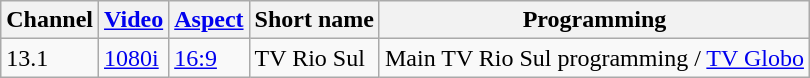<table class="wikitable">
<tr>
<th>Channel</th>
<th><a href='#'>Video</a></th>
<th><a href='#'>Aspect</a></th>
<th>Short name</th>
<th>Programming</th>
</tr>
<tr>
<td>13.1</td>
<td><a href='#'>1080i</a></td>
<td><a href='#'>16:9</a></td>
<td>TV Rio Sul</td>
<td>Main TV Rio Sul programming / <a href='#'>TV Globo</a></td>
</tr>
</table>
